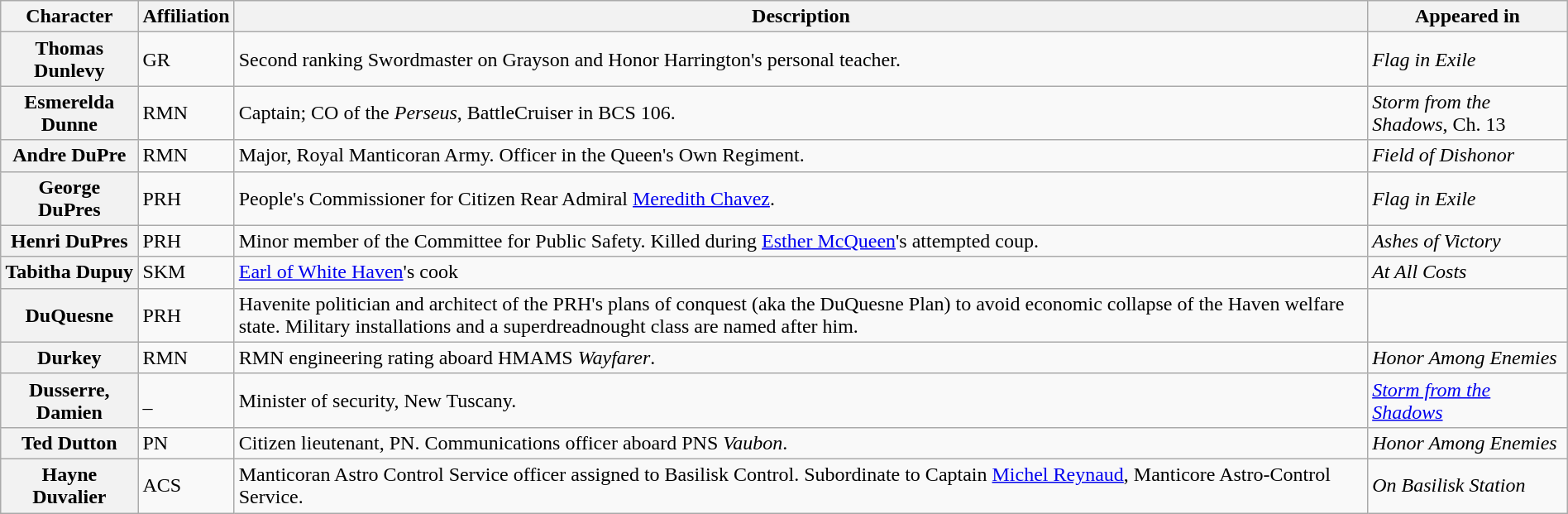<table class="wikitable" style="width: 100%">
<tr>
<th>Character</th>
<th>Affiliation</th>
<th>Description</th>
<th>Appeared in</th>
</tr>
<tr>
<th>Thomas Dunlevy</th>
<td>GR</td>
<td>Second ranking Swordmaster on Grayson and Honor Harrington's personal teacher.</td>
<td><em>Flag in Exile</em></td>
</tr>
<tr>
<th>Esmerelda Dunne</th>
<td>RMN</td>
<td>Captain; CO of the <em>Perseus</em>, BattleCruiser in BCS 106.</td>
<td><em>Storm from the Shadows</em>, Ch. 13</td>
</tr>
<tr>
<th>Andre DuPre</th>
<td>RMN</td>
<td>Major, Royal Manticoran Army. Officer in the Queen's Own Regiment.</td>
<td><em>Field of Dishonor</em></td>
</tr>
<tr>
<th>George DuPres</th>
<td>PRH</td>
<td>People's Commissioner for Citizen Rear Admiral <a href='#'>Meredith Chavez</a>.</td>
<td><em>Flag in Exile</em></td>
</tr>
<tr>
<th>Henri DuPres</th>
<td>PRH</td>
<td>Minor member of the Committee for Public Safety. Killed during <a href='#'>Esther McQueen</a>'s attempted coup.</td>
<td><em>Ashes of Victory</em></td>
</tr>
<tr>
<th>Tabitha Dupuy</th>
<td>SKM</td>
<td><a href='#'>Earl of White Haven</a>'s cook</td>
<td><em>At All Costs</em></td>
</tr>
<tr>
<th>DuQuesne</th>
<td>PRH</td>
<td>Havenite politician and architect of the PRH's plans of conquest (aka the DuQuesne Plan) to avoid economic collapse of the Haven welfare state. Military installations and a superdreadnought class are named after him.</td>
<td></td>
</tr>
<tr>
<th>Durkey</th>
<td>RMN</td>
<td>RMN engineering rating aboard HMAMS <em>Wayfarer</em>.</td>
<td><em>Honor Among Enemies</em></td>
</tr>
<tr>
<th>Dusserre, Damien</th>
<td>_</td>
<td>Minister of security, New Tuscany.</td>
<td><em><a href='#'>Storm from the Shadows</a></em></td>
</tr>
<tr>
<th>Ted Dutton</th>
<td>PN</td>
<td>Citizen lieutenant, PN. Communications officer aboard PNS <em>Vaubon</em>.</td>
<td><em>Honor Among Enemies</em></td>
</tr>
<tr>
<th>Hayne Duvalier</th>
<td>ACS</td>
<td>Manticoran Astro Control Service officer assigned to Basilisk Control. Subordinate to Captain <a href='#'>Michel Reynaud</a>, Manticore Astro-Control Service.</td>
<td><em>On Basilisk Station</em></td>
</tr>
</table>
